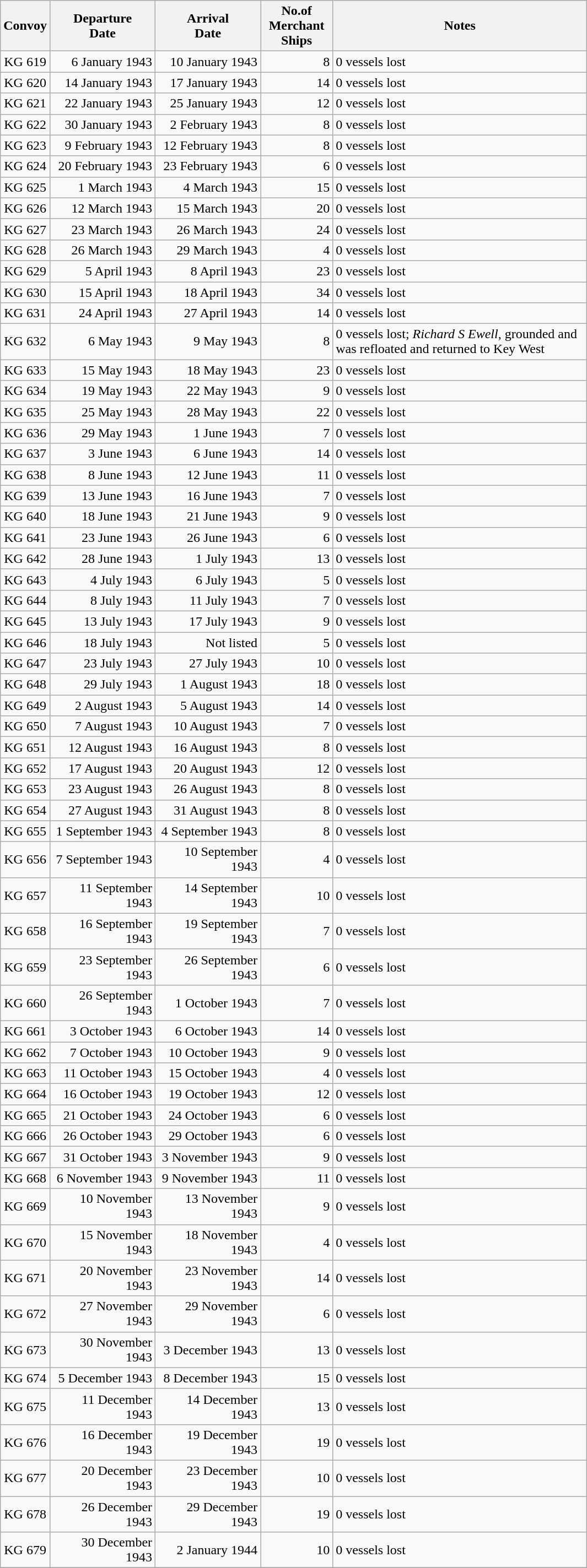<table class="wikitable sortable">
<tr>
<th scope="col" width="50px">Convoy</th>
<th scope="col" width="120px">Departure<br>Date</th>
<th scope="col" width="120px">Arrival<br>Date</th>
<th scope="col" width="80px">No.of Merchant Ships</th>
<th scope="col" width="300px">Notes</th>
</tr>
<tr>
<td align="center">KG 619</td>
<td align="right">6 January 1943</td>
<td align="right">10 January 1943</td>
<td align="right">8</td>
<td align="left">0 vessels lost</td>
</tr>
<tr>
<td align="center">KG 620</td>
<td align="right">14 January 1943</td>
<td align="right">17 January 1943</td>
<td align="right">14</td>
<td align="left">0 vessels lost</td>
</tr>
<tr>
<td align="center">KG 621</td>
<td align="right">22 January 1943</td>
<td align="right">25 January 1943</td>
<td align="right">12</td>
<td align="left">0 vessels lost</td>
</tr>
<tr>
<td align="center">KG 622</td>
<td align="right">30 January 1943</td>
<td align="right">2 February 1943</td>
<td align="right">8</td>
<td align="left">0 vessels lost</td>
</tr>
<tr>
<td align="center">KG 623</td>
<td align="right">9 February 1943</td>
<td align="right">12 February 1943</td>
<td align="right">8</td>
<td align="left">0 vessels lost</td>
</tr>
<tr>
<td align="center">KG 624</td>
<td align="right">20 February 1943</td>
<td align="right">23 February 1943</td>
<td align="right">6</td>
<td align="left">0 vessels lost</td>
</tr>
<tr>
<td align="center">KG 625</td>
<td align="right">1 March 1943</td>
<td align="right">4 March 1943</td>
<td align="right">15</td>
<td align="left">0 vessels lost</td>
</tr>
<tr>
<td align="center">KG 626</td>
<td align="right">12 March 1943</td>
<td align="right">15 March 1943</td>
<td align="right">20</td>
<td align="left">0 vessels lost</td>
</tr>
<tr>
<td align="center">KG 627</td>
<td align="right">23 March 1943</td>
<td align="right">26 March 1943</td>
<td align="right">24</td>
<td align="left">0 vessels lost</td>
</tr>
<tr>
<td align="center">KG 628</td>
<td align="right">26 March 1943</td>
<td align="right">29 March 1943</td>
<td align="right">4</td>
<td align="left">0 vessels lost</td>
</tr>
<tr>
<td align="center">KG 629</td>
<td align="right">5 April 1943</td>
<td align="right">8 April 1943</td>
<td align="right">23</td>
<td align="left">0 vessels lost</td>
</tr>
<tr>
<td align="center">KG 630</td>
<td align="right">15 April 1943</td>
<td align="right">18 April 1943</td>
<td align="right">34</td>
<td align="left">0 vessels lost</td>
</tr>
<tr>
<td align="center">KG 631</td>
<td align="right">24 April 1943</td>
<td align="right">27 April 1943</td>
<td align="right">14</td>
<td align="left">0 vessels lost</td>
</tr>
<tr>
<td align="center">KG 632</td>
<td align="right">6 May 1943</td>
<td align="right">9 May 1943</td>
<td align="right">8</td>
<td align="left">0 vessels lost; <em>Richard S Ewell</em>, grounded and was refloated and returned to Key West</td>
</tr>
<tr>
<td align="center">KG 633</td>
<td align="right">15 May 1943</td>
<td align="right">18 May 1943</td>
<td align="right">23</td>
<td align="left">0 vessels lost</td>
</tr>
<tr>
<td align="center">KG 634</td>
<td align="right">19 May 1943</td>
<td align="right">22 May 1943</td>
<td align="right">9</td>
<td align="left">0 vessels lost</td>
</tr>
<tr>
<td align="center">KG 635</td>
<td align="right">25 May 1943</td>
<td align="right">28 May 1943</td>
<td align="right">22</td>
<td align="left">0 vessels lost</td>
</tr>
<tr>
<td align="center">KG 636</td>
<td align="right">29 May 1943</td>
<td align="right">1 June 1943</td>
<td align="right">7</td>
<td align="left">0 vessels lost</td>
</tr>
<tr>
<td align="center">KG 637</td>
<td align="right">3 June 1943</td>
<td align="right">6 June 1943</td>
<td align="right">14</td>
<td align="left">0 vessels lost</td>
</tr>
<tr>
<td align="center">KG 638</td>
<td align="right">8 June 1943</td>
<td align="right">12 June 1943</td>
<td align="right">11</td>
<td align="left">0 vessels lost</td>
</tr>
<tr>
<td align="center">KG 639</td>
<td align="right">13 June 1943</td>
<td align="right">16 June 1943</td>
<td align="right">7</td>
<td align="left">0 vessels lost</td>
</tr>
<tr>
<td align="center">KG 640</td>
<td align="right">18 June 1943</td>
<td align="right">21 June 1943</td>
<td align="right">9</td>
<td align="left">0 vessels lost</td>
</tr>
<tr>
<td align="center">KG 641</td>
<td align="right">23 June 1943</td>
<td align="right">26 June 1943</td>
<td align="right">6</td>
<td align="left">0 vessels lost</td>
</tr>
<tr>
<td align="center">KG 642</td>
<td align="right">28 June 1943</td>
<td align="right">1 July 1943</td>
<td align="right">13</td>
<td align="left">0 vessels lost</td>
</tr>
<tr>
<td align="center">KG 643</td>
<td align="right">4 July 1943</td>
<td align="right">6 July 1943</td>
<td align="right">5</td>
<td align="left">0 vessels lost</td>
</tr>
<tr>
<td align="center">KG 644</td>
<td align="right">8 July 1943</td>
<td align="right">11 July 1943</td>
<td align="right">7</td>
<td align="left">0 vessels lost</td>
</tr>
<tr>
<td align="center">KG 645</td>
<td align="right">13 July 1943</td>
<td align="right">17 July 1943</td>
<td align="right">9</td>
<td align="left">0 vessels lost</td>
</tr>
<tr>
<td align="center">KG 646</td>
<td align="right">18 July 1943</td>
<td align="right">Not listed</td>
<td align="right">5</td>
<td align="left">0 vessels lost</td>
</tr>
<tr>
<td align="center">KG 647</td>
<td align="right">23 July 1943</td>
<td align="right">27 July 1943</td>
<td align="right">10</td>
<td align="left">0 vessels lost</td>
</tr>
<tr>
<td align="center">KG 648</td>
<td align="right">29 July 1943</td>
<td align="right">1 August 1943</td>
<td align="right">18</td>
<td align="left">0 vessels lost</td>
</tr>
<tr>
<td align="center">KG 649</td>
<td align="right">2 August 1943</td>
<td align="right">5 August 1943</td>
<td align="right">14</td>
<td align="left">0 vessels lost</td>
</tr>
<tr>
<td align="center">KG 650</td>
<td align="right">7 August 1943</td>
<td align="right">10 August 1943</td>
<td align="right">7</td>
<td align="left">0 vessels lost</td>
</tr>
<tr>
<td align="center">KG 651</td>
<td align="right">12 August 1943</td>
<td align="right">16 August 1943</td>
<td align="right">8</td>
<td align="left">0 vessels lost</td>
</tr>
<tr>
<td align="center">KG 652</td>
<td align="right">17 August 1943</td>
<td align="right">20 August 1943</td>
<td align="right">12</td>
<td align="left">0 vessels lost</td>
</tr>
<tr>
<td align="center">KG 653</td>
<td align="right">23 August 1943</td>
<td align="right">26 August 1943</td>
<td align="right">8</td>
<td align="left">0 vessels lost</td>
</tr>
<tr>
<td align="center">KG 654</td>
<td align="right">27 August 1943</td>
<td align="right">31 August 1943</td>
<td align="right">8</td>
<td align="left">0 vessels lost</td>
</tr>
<tr>
<td align="center">KG 655</td>
<td align="right">1 September 1943</td>
<td align="right">4 September 1943</td>
<td align="right">8</td>
<td align="left">0 vessels lost</td>
</tr>
<tr>
<td align="center">KG 656</td>
<td align="right">7 September 1943</td>
<td align="right">10 September 1943</td>
<td align="right">4</td>
<td align="left">0 vessels lost</td>
</tr>
<tr>
<td align="center">KG 657</td>
<td align="right">11 September 1943</td>
<td align="right">14 September 1943</td>
<td align="right">10</td>
<td align="left">0 vessels lost</td>
</tr>
<tr>
<td align="center">KG 658</td>
<td align="right">16 September 1943</td>
<td align="right">19 September 1943</td>
<td align="right">7</td>
<td align="left">0 vessels lost</td>
</tr>
<tr>
<td align="center">KG 659</td>
<td align="right">23 September 1943</td>
<td align="right">26 September 1943</td>
<td align="right">6</td>
<td align="left">0 vessels lost</td>
</tr>
<tr>
<td align="center">KG 660</td>
<td align="right">26 September 1943</td>
<td align="right">1 October 1943</td>
<td align="right">7</td>
<td align="left">0 vessels lost</td>
</tr>
<tr>
<td align="center">KG 661</td>
<td align="right">3 October 1943</td>
<td align="right">6 October 1943</td>
<td align="right">14</td>
<td align="left">0 vessels lost</td>
</tr>
<tr>
<td align="center">KG 662</td>
<td align="right">7 October 1943</td>
<td align="right">10 October 1943</td>
<td align="right">9</td>
<td align="left">0 vessels lost</td>
</tr>
<tr>
<td align="center">KG 663</td>
<td align="right">11 October 1943</td>
<td align="right">15 October 1943</td>
<td align="right">4</td>
<td align="left">0 vessels lost</td>
</tr>
<tr>
<td align="center">KG 664</td>
<td align="right">16 October 1943</td>
<td align="right">19 October 1943</td>
<td align="right">12</td>
<td align="left">0 vessels lost</td>
</tr>
<tr>
<td align="center">KG 665</td>
<td align="right">21 October 1943</td>
<td align="right">24 October 1943</td>
<td align="right">6</td>
<td align="left">0 vessels lost</td>
</tr>
<tr>
<td align="center">KG 666</td>
<td align="right">26 October 1943</td>
<td align="right">29 October 1943</td>
<td align="right">6</td>
<td align="left">0 vessels lost</td>
</tr>
<tr>
<td align="center">KG 667</td>
<td align="right">31 October 1943</td>
<td align="right">3 November 1943</td>
<td align="right">9</td>
<td align="left">0 vessels lost</td>
</tr>
<tr>
<td align="center">KG 668</td>
<td align="right">6 November 1943</td>
<td align="right">9 November 1943</td>
<td align="right">11</td>
<td align="left">0 vessels lost</td>
</tr>
<tr>
<td align="center">KG 669</td>
<td align="right">10 November 1943</td>
<td align="right">13 November 1943</td>
<td align="right">9</td>
<td align="left">0 vessels lost</td>
</tr>
<tr>
<td align="center">KG 670</td>
<td align="right">15 November 1943</td>
<td align="right">18 November 1943</td>
<td align="right">4</td>
<td align="left">0 vessels lost</td>
</tr>
<tr>
<td align="center">KG 671</td>
<td align="right">20 November 1943</td>
<td align="right">23 November 1943</td>
<td align="right">14</td>
<td align="left">0 vessels lost</td>
</tr>
<tr>
<td align="center">KG 672</td>
<td align="right">27 November 1943</td>
<td align="right">29 November 1943</td>
<td align="right">6</td>
<td align="left">0 vessels lost</td>
</tr>
<tr>
<td align="center">KG 673</td>
<td align="right">30 November 1943</td>
<td align="right">3 December 1943</td>
<td align="right">13</td>
<td align="left">0 vessels lost</td>
</tr>
<tr>
<td align="center">KG 674</td>
<td align="right">5 December 1943</td>
<td align="right">8 December 1943</td>
<td align="right">15</td>
<td align="left">0 vessels lost</td>
</tr>
<tr>
<td align="center">KG 675</td>
<td align="right">11 December 1943</td>
<td align="right">14 December 1943</td>
<td align="right">13</td>
<td align="left">0 vessels lost</td>
</tr>
<tr>
<td align="center">KG 676</td>
<td align="right">16 December 1943</td>
<td align="right">19 December 1943</td>
<td align="right">19</td>
<td align="left">0 vessels lost</td>
</tr>
<tr>
<td align="center">KG 677</td>
<td align="right">20 December 1943</td>
<td align="right">23 December 1943</td>
<td align="right">10</td>
<td align="left">0 vessels lost</td>
</tr>
<tr>
<td align="center">KG 678</td>
<td align="right">26 December 1943</td>
<td align="right">29 December 1943</td>
<td align="right">19</td>
<td align="left">0 vessels lost</td>
</tr>
<tr>
<td align="center">KG 679</td>
<td align="right">30 December 1943</td>
<td align="right">2 January 1944</td>
<td align="right">10</td>
<td align="left">0 vessels lost</td>
</tr>
<tr>
</tr>
</table>
